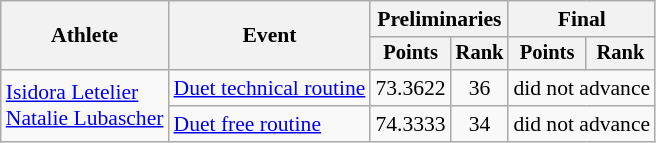<table class=wikitable style="font-size:90%">
<tr>
<th rowspan="2">Athlete</th>
<th rowspan="2">Event</th>
<th colspan="2">Preliminaries</th>
<th colspan="2">Final</th>
</tr>
<tr style="font-size:95%">
<th>Points</th>
<th>Rank</th>
<th>Points</th>
<th>Rank</th>
</tr>
<tr align=center>
<td align=left rowspan=2><a href='#'>Isidora Letelier</a><br><a href='#'>Natalie Lubascher</a></td>
<td align=left><a href='#'>Duet technical routine</a></td>
<td>73.3622</td>
<td>36</td>
<td colspan=2>did not advance</td>
</tr>
<tr align=center>
<td align=left><a href='#'>Duet free routine</a></td>
<td>74.3333</td>
<td>34</td>
<td colspan=2>did not advance</td>
</tr>
</table>
